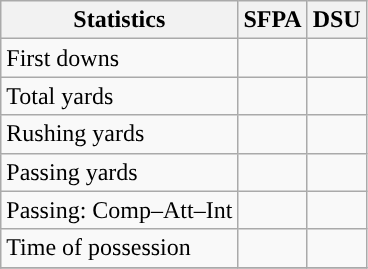<table class="wikitable" style="float: left;">
<tr>
<th>Statistics</th>
<th>SFPA</th>
<th>DSU</th>
</tr>
<tr>
<td>First downs</td>
<td></td>
<td></td>
</tr>
<tr>
<td>Total yards</td>
<td></td>
<td></td>
</tr>
<tr>
<td>Rushing yards</td>
<td></td>
<td></td>
</tr>
<tr>
<td>Passing yards</td>
<td></td>
<td></td>
</tr>
<tr>
<td>Passing: Comp–Att–Int</td>
<td></td>
<td></td>
</tr>
<tr>
<td>Time of possession</td>
<td></td>
<td></td>
</tr>
<tr>
</tr>
</table>
